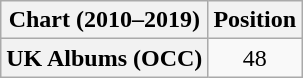<table class="wikitable plainrowheaders" style="text-align:center">
<tr>
<th scope="col">Chart (2010–2019)</th>
<th scope="col">Position</th>
</tr>
<tr>
<th scope="row">UK Albums (OCC)</th>
<td>48</td>
</tr>
</table>
